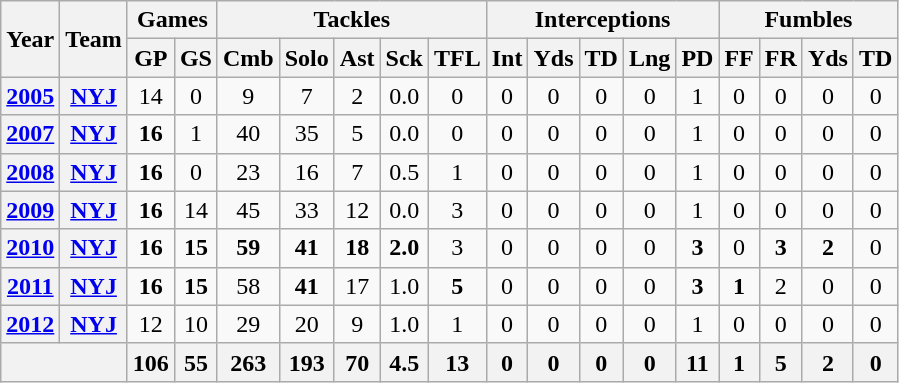<table class="wikitable" style="text-align:center">
<tr>
<th rowspan="2">Year</th>
<th rowspan="2">Team</th>
<th colspan="2">Games</th>
<th colspan="5">Tackles</th>
<th colspan="5">Interceptions</th>
<th colspan="4">Fumbles</th>
</tr>
<tr>
<th>GP</th>
<th>GS</th>
<th>Cmb</th>
<th>Solo</th>
<th>Ast</th>
<th>Sck</th>
<th>TFL</th>
<th>Int</th>
<th>Yds</th>
<th>TD</th>
<th>Lng</th>
<th>PD</th>
<th>FF</th>
<th>FR</th>
<th>Yds</th>
<th>TD</th>
</tr>
<tr>
<th><a href='#'>2005</a></th>
<th><a href='#'>NYJ</a></th>
<td>14</td>
<td>0</td>
<td>9</td>
<td>7</td>
<td>2</td>
<td>0.0</td>
<td>0</td>
<td>0</td>
<td>0</td>
<td>0</td>
<td>0</td>
<td>1</td>
<td>0</td>
<td>0</td>
<td>0</td>
<td>0</td>
</tr>
<tr>
<th><a href='#'>2007</a></th>
<th><a href='#'>NYJ</a></th>
<td><strong>16</strong></td>
<td>1</td>
<td>40</td>
<td>35</td>
<td>5</td>
<td>0.0</td>
<td>0</td>
<td>0</td>
<td>0</td>
<td>0</td>
<td>0</td>
<td>1</td>
<td>0</td>
<td>0</td>
<td>0</td>
<td>0</td>
</tr>
<tr>
<th><a href='#'>2008</a></th>
<th><a href='#'>NYJ</a></th>
<td><strong>16</strong></td>
<td>0</td>
<td>23</td>
<td>16</td>
<td>7</td>
<td>0.5</td>
<td>1</td>
<td>0</td>
<td>0</td>
<td>0</td>
<td>0</td>
<td>1</td>
<td>0</td>
<td>0</td>
<td>0</td>
<td>0</td>
</tr>
<tr>
<th><a href='#'>2009</a></th>
<th><a href='#'>NYJ</a></th>
<td><strong>16</strong></td>
<td>14</td>
<td>45</td>
<td>33</td>
<td>12</td>
<td>0.0</td>
<td>3</td>
<td>0</td>
<td>0</td>
<td>0</td>
<td>0</td>
<td>1</td>
<td>0</td>
<td>0</td>
<td>0</td>
<td>0</td>
</tr>
<tr>
<th><a href='#'>2010</a></th>
<th><a href='#'>NYJ</a></th>
<td><strong>16</strong></td>
<td><strong>15</strong></td>
<td><strong>59</strong></td>
<td><strong>41</strong></td>
<td><strong>18</strong></td>
<td><strong>2.0</strong></td>
<td>3</td>
<td>0</td>
<td>0</td>
<td>0</td>
<td>0</td>
<td><strong>3</strong></td>
<td>0</td>
<td><strong>3</strong></td>
<td><strong>2</strong></td>
<td>0</td>
</tr>
<tr>
<th><a href='#'>2011</a></th>
<th><a href='#'>NYJ</a></th>
<td><strong>16</strong></td>
<td><strong>15</strong></td>
<td>58</td>
<td><strong>41</strong></td>
<td>17</td>
<td>1.0</td>
<td><strong>5</strong></td>
<td>0</td>
<td>0</td>
<td>0</td>
<td>0</td>
<td><strong>3</strong></td>
<td><strong>1</strong></td>
<td>2</td>
<td>0</td>
<td>0</td>
</tr>
<tr>
<th><a href='#'>2012</a></th>
<th><a href='#'>NYJ</a></th>
<td>12</td>
<td>10</td>
<td>29</td>
<td>20</td>
<td>9</td>
<td>1.0</td>
<td>1</td>
<td>0</td>
<td>0</td>
<td>0</td>
<td>0</td>
<td>1</td>
<td>0</td>
<td>0</td>
<td>0</td>
<td>0</td>
</tr>
<tr>
<th colspan="2"></th>
<th>106</th>
<th>55</th>
<th>263</th>
<th>193</th>
<th>70</th>
<th>4.5</th>
<th>13</th>
<th>0</th>
<th>0</th>
<th>0</th>
<th>0</th>
<th>11</th>
<th>1</th>
<th>5</th>
<th>2</th>
<th>0</th>
</tr>
</table>
